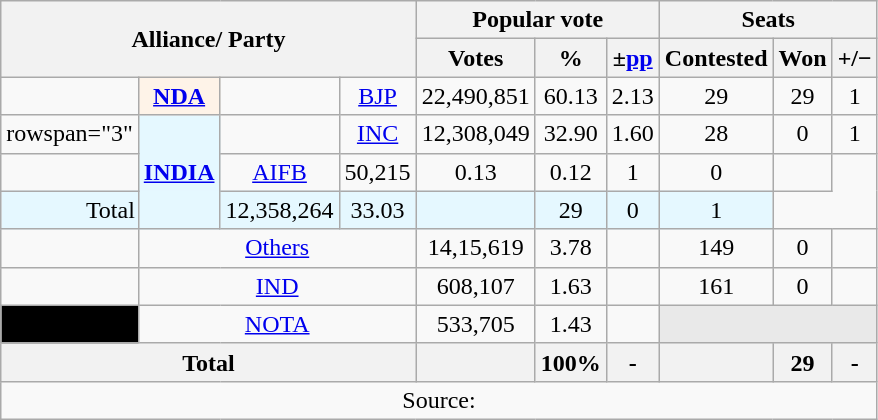<table class="wikitable sortable" style="text-align:center;">
<tr>
<th colspan="4" rowspan="2">Alliance/ Party</th>
<th colspan="3">Popular vote</th>
<th colspan="3">Seats</th>
</tr>
<tr>
<th>Votes</th>
<th>%</th>
<th>±<a href='#'>pp</a></th>
<th>Contested</th>
<th>Won</th>
<th><strong>+/−</strong></th>
</tr>
<tr>
<td></td>
<th style="background:#fef3e8"><a href='#'>NDA</a></th>
<td></td>
<td><a href='#'>BJP</a></td>
<td>22,490,851</td>
<td>60.13</td>
<td>2.13</td>
<td>29</td>
<td>29</td>
<td>1</td>
</tr>
<tr>
<td>rowspan="3" </td>
<th rowspan="3"style="background:#E5F8FF"><a href='#'>INDIA</a></th>
<td></td>
<td><a href='#'>INC</a></td>
<td>12,308,049</td>
<td>32.90</td>
<td>1.60</td>
<td>28</td>
<td>0</td>
<td>1</td>
</tr>
<tr>
<td></td>
<td><a href='#'>AIFB</a></td>
<td>50,215</td>
<td>0.13</td>
<td>0.12</td>
<td>1</td>
<td>0</td>
<td></td>
</tr>
<tr>
<td colspan="2"style="background:#E5F8FF">Total</td>
<td style="background:#E5F8FF">12,358,264</td>
<td style="background:#E5F8FF">33.03</td>
<td style="background:#E5F8FF"></td>
<td style="background:#E5F8FF">29</td>
<td style="background:#E5F8FF">0</td>
<td style="background:#E5F8FF">1</td>
</tr>
<tr>
<td></td>
<td colspan="3"><a href='#'>Others</a></td>
<td>14,15,619</td>
<td>3.78</td>
<td></td>
<td>149</td>
<td>0</td>
<td></td>
</tr>
<tr>
<td></td>
<td colspan="3"><a href='#'>IND</a></td>
<td>608,107</td>
<td>1.63</td>
<td></td>
<td>161</td>
<td>0</td>
<td></td>
</tr>
<tr>
<td bgcolor="Black"></td>
<td colspan="3"><a href='#'>NOTA</a></td>
<td>533,705</td>
<td>1.43</td>
<td></td>
<th colspan="3" style="background-color:#E9E9E9"></th>
</tr>
<tr>
<th colspan="4">Total</th>
<th></th>
<th>100%</th>
<th>-</th>
<th></th>
<th>29</th>
<th>-</th>
</tr>
<tr>
<td colspan="10">Source:</td>
</tr>
</table>
